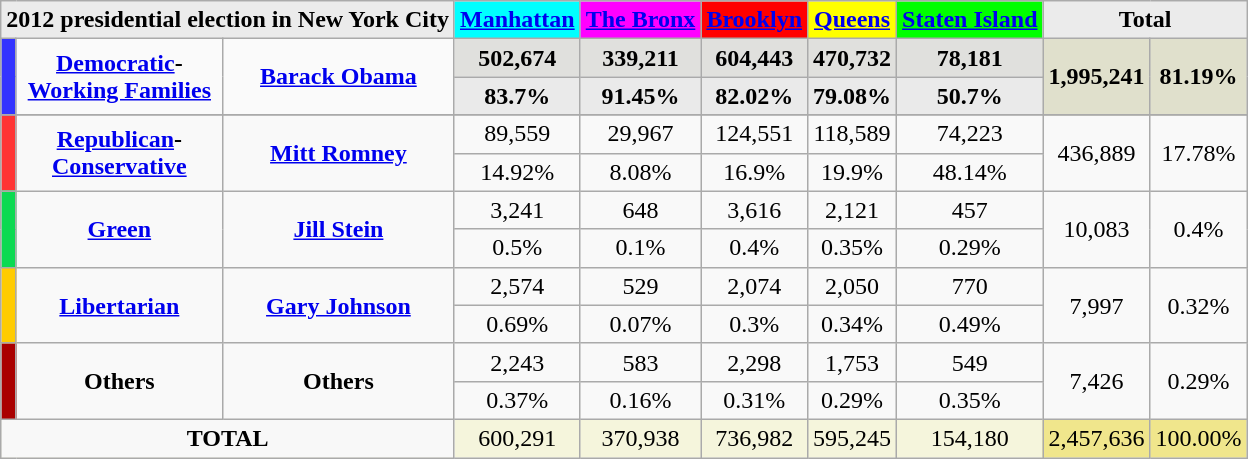<table class="wikitable" style="text-align:center;">
<tr style="text-align:center;">
<td colspan="3" style="background:#ebebeb;"><strong>2012 presidential election in New York City</strong></td>
<td style="background:aqua;"><strong><a href='#'>Manhattan</a></strong></td>
<td style="background:magenta;"><strong><a href='#'>The Bronx</a></strong></td>
<td style="background:red;"><strong><a href='#'>Brooklyn</a></strong></td>
<td style="background:yellow;"><strong><a href='#'>Queens</a></strong></td>
<td style="background:lime;"><strong><a href='#'>Staten Island</a></strong></td>
<td colspan="2"; style="background:#ebebeb;"><strong>Total</strong></td>
</tr>
<tr style="background:#e0e0dd;">
<th rowspan="2"; style="background-color:#3333FF; width: 3px"></th>
<td rowspan="2"; style="background:#fafafa; style="width: 130px"><strong><a href='#'>Democratic</a>-<br><a href='#'>Working Families</a></strong></td>
<td rowspan="2" style="background:#fafafa; style="text-align:center;"><strong><a href='#'>Barack Obama</a></strong></td>
<td><strong>502,674</strong></td>
<td><strong>339,211</strong></td>
<td><strong>604,443</strong></td>
<td><strong>470,732</strong></td>
<td><strong>78,181</strong></td>
<td rowspan="2"; style="background:#e0e0cc;"><strong>1,995,241</strong></td>
<td rowspan="2"; style="background:#e0e0cc;"><strong>81.19%</strong></td>
</tr>
<tr style="background:#eaeaea;">
<td><strong>83.7%</strong></td>
<td><strong>91.45%</strong></td>
<td><strong>82.02%</strong></td>
<td><strong>79.08%</strong></td>
<td><strong>50.7%</strong></td>
</tr>
<tr style="background:#e0e0dd;">
</tr>
<tr>
<th rowspan="2"; style="background-color:#FF3333; width: 3px"></th>
<td rowspan="2"; style="width: 130px"><strong><a href='#'>Republican</a>-<br><a href='#'>Conservative</a></strong></td>
<td rowspan="2" text-align:center;"><strong><a href='#'>Mitt Romney</a></strong></td>
<td>89,559</td>
<td>29,967</td>
<td>124,551</td>
<td>118,589</td>
<td>74,223</td>
<td rowspan="2";>436,889</td>
<td rowspan="2";>17.78%</td>
</tr>
<tr>
<td>14.92%</td>
<td>8.08%</td>
<td>16.9%</td>
<td>19.9%</td>
<td>48.14%</td>
</tr>
<tr>
<th rowspan="2"; style="background-color:#0BDA51; width: 3px"></th>
<td rowspan="2"; style="width: 130px"><strong><a href='#'>Green</a></strong></td>
<td rowspan="2" style="text-align:center;"><strong><a href='#'>Jill Stein</a></strong></td>
<td>3,241</td>
<td>648</td>
<td>3,616</td>
<td>2,121</td>
<td>457</td>
<td rowspan="2";>10,083</td>
<td rowspan="2";>0.4%</td>
</tr>
<tr>
<td>0.5%</td>
<td>0.1%</td>
<td>0.4%</td>
<td>0.35%</td>
<td>0.29%</td>
</tr>
<tr>
<th rowspan="2"; style="background-color:#FFCC00; width: 3px"></th>
<td rowspan="2"; style="width: 130px"><strong><a href='#'>Libertarian</a></strong></td>
<td rowspan="2" style="text-align:center;"><strong><a href='#'>Gary Johnson</a></strong></td>
<td>2,574</td>
<td>529</td>
<td>2,074</td>
<td>2,050</td>
<td>770</td>
<td rowspan="2";>7,997</td>
<td rowspan="2";>0.32%</td>
</tr>
<tr>
<td>0.69%</td>
<td>0.07%</td>
<td>0.3%</td>
<td>0.34%</td>
<td>0.49%</td>
</tr>
<tr>
<th rowspan="2"; style="background-color:#aa0000; width: 3px"></th>
<td rowspan="2"; style="width: 130px"><strong>Others</strong></td>
<td rowspan="2" style="text-align:center;"><strong>Others</strong></td>
<td>2,243</td>
<td>583</td>
<td>2,298</td>
<td>1,753</td>
<td>549</td>
<td rowspan="2";>7,426</td>
<td rowspan="2";>0.29%</td>
</tr>
<tr>
<td>0.37%</td>
<td>0.16%</td>
<td>0.31%</td>
<td>0.29%</td>
<td>0.35%</td>
</tr>
<tr style="background:beige;">
<td colspan="3"; style="background:#f8f8f8;"><strong>TOTAL</strong></td>
<td>600,291</td>
<td>370,938</td>
<td>736,982</td>
<td>595,245</td>
<td>154,180</td>
<td bgcolor="khaki">2,457,636</td>
<td bgcolor="khaki">100.00%</td>
</tr>
</table>
